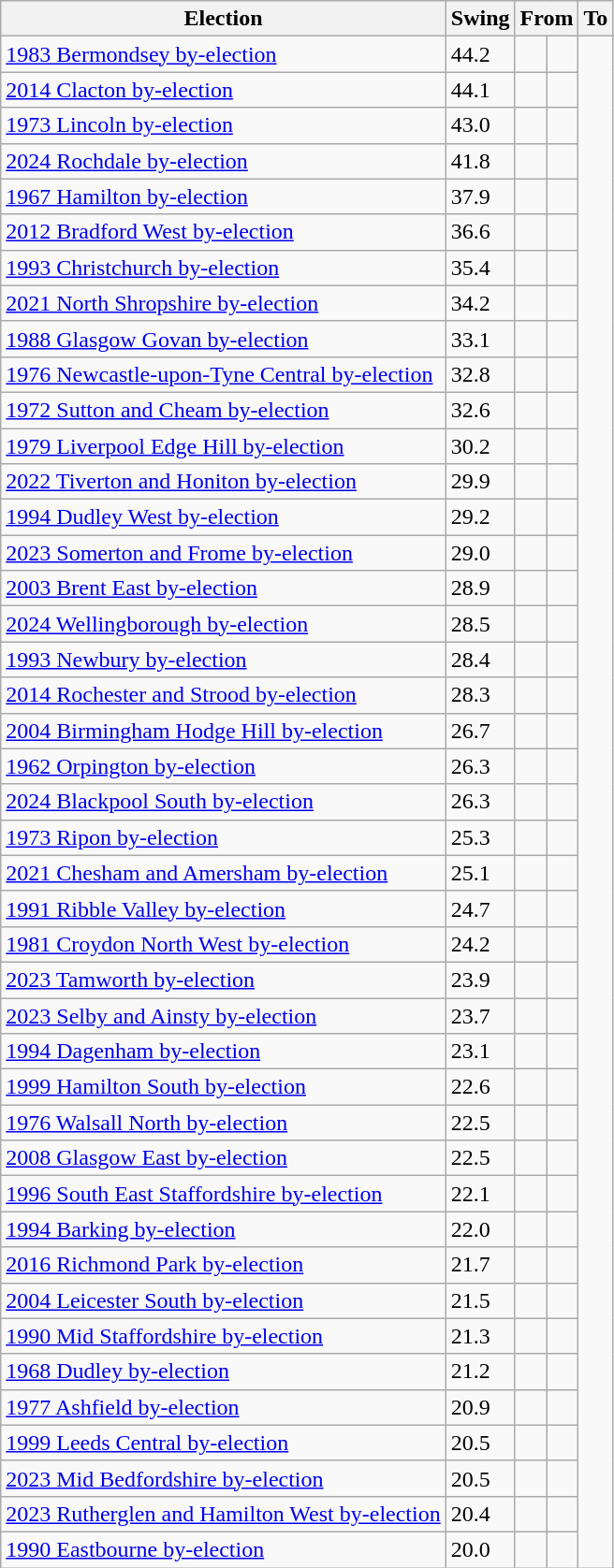<table class="wikitable sortable">
<tr>
<th>Election</th>
<th>Swing</th>
<th colspan=2>From</th>
<th colspan=2>To</th>
</tr>
<tr>
<td><a href='#'>1983 Bermondsey by-election</a></td>
<td>44.2</td>
<td></td>
<td></td>
</tr>
<tr>
<td><a href='#'>2014 Clacton by-election</a></td>
<td>44.1</td>
<td></td>
<td></td>
</tr>
<tr>
<td><a href='#'>1973 Lincoln by-election</a></td>
<td>43.0</td>
<td></td>
<td></td>
</tr>
<tr>
<td><a href='#'>2024 Rochdale by-election</a></td>
<td>41.8</td>
<td></td>
<td></td>
</tr>
<tr>
<td><a href='#'>1967 Hamilton by-election</a></td>
<td>37.9</td>
<td></td>
<td></td>
</tr>
<tr>
<td><a href='#'>2012 Bradford West by-election</a></td>
<td>36.6</td>
<td></td>
<td></td>
</tr>
<tr>
<td><a href='#'>1993 Christchurch by-election</a></td>
<td>35.4</td>
<td></td>
<td></td>
</tr>
<tr>
<td><a href='#'>2021 North Shropshire by-election</a></td>
<td>34.2</td>
<td></td>
<td></td>
</tr>
<tr>
<td><a href='#'>1988 Glasgow Govan by-election</a></td>
<td>33.1</td>
<td></td>
<td></td>
</tr>
<tr>
<td><a href='#'>1976 Newcastle-upon-Tyne Central by-election</a></td>
<td>32.8</td>
<td></td>
<td></td>
</tr>
<tr>
<td><a href='#'>1972 Sutton and Cheam by-election</a></td>
<td>32.6</td>
<td></td>
<td></td>
</tr>
<tr>
<td><a href='#'>1979 Liverpool Edge Hill by-election</a></td>
<td>30.2</td>
<td></td>
<td></td>
</tr>
<tr>
<td><a href='#'>2022 Tiverton and Honiton by-election</a></td>
<td>29.9</td>
<td></td>
<td></td>
</tr>
<tr>
<td><a href='#'>1994 Dudley West by-election</a></td>
<td>29.2</td>
<td></td>
<td></td>
</tr>
<tr>
<td><a href='#'>2023 Somerton and Frome by-election</a></td>
<td>29.0</td>
<td></td>
<td></td>
</tr>
<tr>
<td><a href='#'>2003 Brent East by-election</a></td>
<td>28.9</td>
<td></td>
<td></td>
</tr>
<tr>
<td><a href='#'>2024 Wellingborough by-election</a></td>
<td>28.5</td>
<td></td>
<td></td>
</tr>
<tr>
<td><a href='#'>1993 Newbury by-election</a></td>
<td>28.4</td>
<td></td>
<td></td>
</tr>
<tr>
<td><a href='#'>2014 Rochester and Strood by-election</a></td>
<td>28.3</td>
<td></td>
<td></td>
</tr>
<tr>
<td><a href='#'>2004 Birmingham Hodge Hill by-election</a></td>
<td>26.7</td>
<td></td>
<td></td>
</tr>
<tr>
<td><a href='#'>1962 Orpington by-election</a></td>
<td>26.3</td>
<td></td>
<td></td>
</tr>
<tr>
<td><a href='#'>2024 Blackpool South by-election</a></td>
<td>26.3</td>
<td></td>
<td></td>
</tr>
<tr>
<td><a href='#'>1973 Ripon by-election</a></td>
<td>25.3</td>
<td></td>
<td></td>
</tr>
<tr>
<td><a href='#'>2021 Chesham and Amersham by-election</a></td>
<td>25.1</td>
<td></td>
<td></td>
</tr>
<tr>
<td><a href='#'>1991 Ribble Valley by-election</a></td>
<td>24.7</td>
<td></td>
<td></td>
</tr>
<tr>
<td><a href='#'>1981 Croydon North West by-election</a></td>
<td>24.2</td>
<td></td>
<td></td>
</tr>
<tr>
<td><a href='#'>2023 Tamworth by-election</a></td>
<td>23.9</td>
<td></td>
<td></td>
</tr>
<tr>
<td><a href='#'>2023 Selby and Ainsty by-election</a></td>
<td>23.7</td>
<td></td>
<td></td>
</tr>
<tr>
<td><a href='#'>1994 Dagenham by-election</a></td>
<td>23.1</td>
<td></td>
<td></td>
</tr>
<tr>
<td><a href='#'>1999 Hamilton South by-election</a></td>
<td>22.6</td>
<td></td>
<td></td>
</tr>
<tr>
<td><a href='#'>1976 Walsall North by-election</a></td>
<td>22.5</td>
<td></td>
<td></td>
</tr>
<tr>
<td><a href='#'>2008 Glasgow East by-election</a></td>
<td>22.5</td>
<td></td>
<td></td>
</tr>
<tr>
<td><a href='#'>1996 South East Staffordshire by-election</a></td>
<td>22.1</td>
<td></td>
<td></td>
</tr>
<tr>
<td><a href='#'>1994 Barking by-election</a></td>
<td>22.0</td>
<td></td>
<td></td>
</tr>
<tr>
<td><a href='#'>2016 Richmond Park by-election</a></td>
<td>21.7</td>
<td></td>
<td></td>
</tr>
<tr>
<td><a href='#'>2004 Leicester South by-election</a></td>
<td>21.5</td>
<td></td>
<td></td>
</tr>
<tr>
<td><a href='#'>1990 Mid Staffordshire by-election</a></td>
<td>21.3</td>
<td></td>
<td></td>
</tr>
<tr>
<td><a href='#'>1968 Dudley by-election</a></td>
<td>21.2</td>
<td></td>
<td></td>
</tr>
<tr>
<td><a href='#'>1977 Ashfield by-election</a></td>
<td>20.9</td>
<td></td>
<td></td>
</tr>
<tr>
<td><a href='#'>1999 Leeds Central by-election</a></td>
<td>20.5</td>
<td></td>
<td></td>
</tr>
<tr>
<td><a href='#'>2023 Mid Bedfordshire by-election</a></td>
<td>20.5</td>
<td></td>
<td></td>
</tr>
<tr>
<td><a href='#'>2023 Rutherglen and Hamilton West by-election</a></td>
<td>20.4</td>
<td></td>
<td></td>
</tr>
<tr>
<td><a href='#'>1990 Eastbourne by-election</a></td>
<td>20.0</td>
<td></td>
<td></td>
</tr>
</table>
